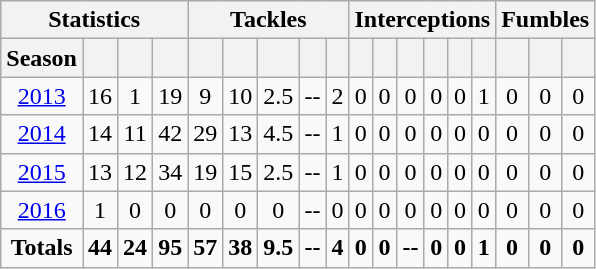<table class="wikitable" style="text-align:center;">
<tr>
<th colspan="4">Statistics</th>
<th colspan="5">Tackles</th>
<th colspan="6">Interceptions</th>
<th colspan="4">Fumbles</th>
</tr>
<tr>
<th>Season</th>
<th></th>
<th></th>
<th></th>
<th></th>
<th></th>
<th></th>
<th></th>
<th></th>
<th></th>
<th></th>
<th></th>
<th></th>
<th></th>
<th></th>
<th></th>
<th></th>
<th></th>
</tr>
<tr>
<td><a href='#'>2013</a></td>
<td>16</td>
<td>1</td>
<td>19</td>
<td>9</td>
<td>10</td>
<td>2.5</td>
<td>--</td>
<td>2</td>
<td>0</td>
<td>0</td>
<td>0</td>
<td>0</td>
<td>0</td>
<td>1</td>
<td>0</td>
<td>0</td>
<td>0</td>
</tr>
<tr>
<td><a href='#'>2014</a></td>
<td>14</td>
<td>11</td>
<td>42</td>
<td>29</td>
<td>13</td>
<td>4.5</td>
<td>--</td>
<td>1</td>
<td>0</td>
<td>0</td>
<td>0</td>
<td>0</td>
<td>0</td>
<td>0</td>
<td>0</td>
<td>0</td>
<td>0</td>
</tr>
<tr>
<td><a href='#'>2015</a></td>
<td>13</td>
<td>12</td>
<td>34</td>
<td>19</td>
<td>15</td>
<td>2.5</td>
<td>--</td>
<td>1</td>
<td>0</td>
<td>0</td>
<td>0</td>
<td>0</td>
<td>0</td>
<td>0</td>
<td>0</td>
<td>0</td>
<td>0</td>
</tr>
<tr>
<td><a href='#'>2016</a></td>
<td>1</td>
<td>0</td>
<td>0</td>
<td>0</td>
<td>0</td>
<td>0</td>
<td>--</td>
<td>0</td>
<td>0</td>
<td>0</td>
<td>0</td>
<td>0</td>
<td>0</td>
<td>0</td>
<td>0</td>
<td>0</td>
<td>0</td>
</tr>
<tr>
<td colspan="1"><strong>Totals</strong></td>
<td><strong>44</strong></td>
<td><strong>24</strong></td>
<td><strong>95</strong></td>
<td><strong>57</strong></td>
<td><strong>38</strong></td>
<td><strong>9.5</strong></td>
<td><strong>--</strong></td>
<td><strong>4</strong></td>
<td><strong>0</strong></td>
<td><strong>0</strong></td>
<td><strong>--</strong></td>
<td><strong>0</strong></td>
<td><strong>0</strong></td>
<td><strong>1</strong></td>
<td><strong>0</strong></td>
<td><strong>0</strong></td>
<td><strong>0</strong></td>
</tr>
</table>
